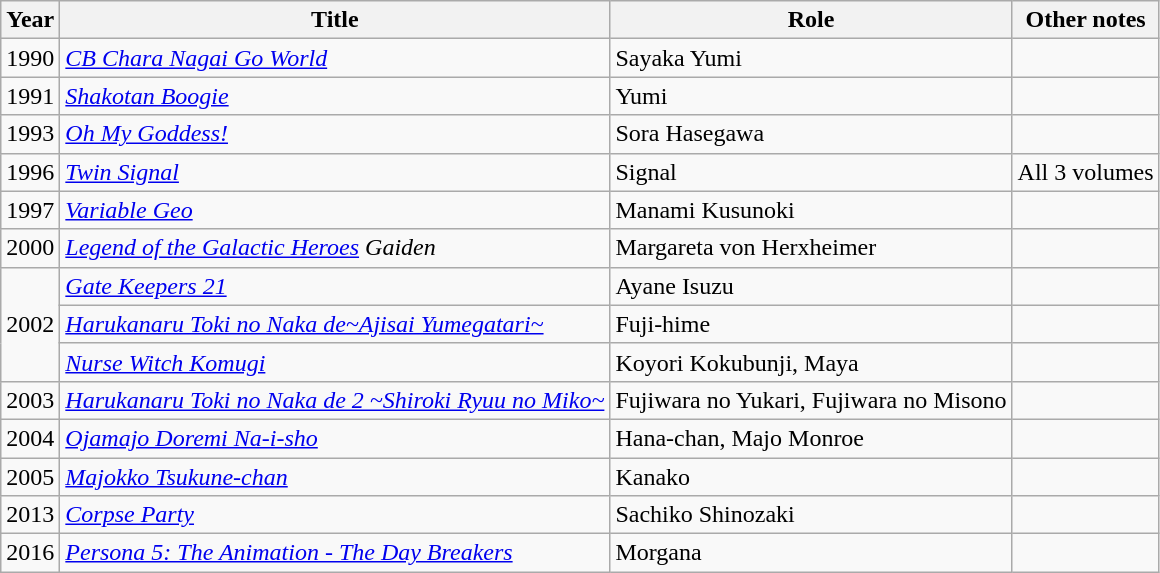<table class="wikitable">
<tr>
<th>Year</th>
<th>Title</th>
<th>Role</th>
<th>Other notes</th>
</tr>
<tr>
<td>1990</td>
<td><em><a href='#'>CB Chara Nagai Go World</a></em></td>
<td>Sayaka Yumi</td>
<td></td>
</tr>
<tr>
<td>1991</td>
<td><em><a href='#'>Shakotan Boogie</a></em></td>
<td>Yumi</td>
<td></td>
</tr>
<tr>
<td>1993</td>
<td><em><a href='#'>Oh My Goddess!</a></em></td>
<td>Sora Hasegawa</td>
<td></td>
</tr>
<tr>
<td>1996</td>
<td><em><a href='#'>Twin Signal</a></em></td>
<td>Signal</td>
<td>All 3 volumes</td>
</tr>
<tr>
<td>1997</td>
<td><em><a href='#'>Variable Geo</a></em></td>
<td>Manami Kusunoki</td>
<td></td>
</tr>
<tr>
<td>2000</td>
<td><em><a href='#'>Legend of the Galactic Heroes</a> Gaiden</em></td>
<td>Margareta von Herxheimer</td>
<td></td>
</tr>
<tr>
<td rowspan="3">2002</td>
<td><em><a href='#'>Gate Keepers 21</a></em></td>
<td>Ayane Isuzu</td>
<td></td>
</tr>
<tr>
<td><em><a href='#'>Harukanaru Toki no Naka de~Ajisai Yumegatari~</a></em></td>
<td>Fuji-hime</td>
<td></td>
</tr>
<tr>
<td><em><a href='#'>Nurse Witch Komugi</a></em></td>
<td>Koyori Kokubunji, Maya</td>
<td></td>
</tr>
<tr>
<td>2003</td>
<td><em><a href='#'>Harukanaru Toki no Naka de 2 ~Shiroki Ryuu no Miko~</a></em></td>
<td>Fujiwara no Yukari, Fujiwara no Misono</td>
<td></td>
</tr>
<tr>
<td>2004</td>
<td><em><a href='#'>Ojamajo Doremi Na-i-sho</a></em></td>
<td>Hana-chan, Majo Monroe</td>
<td></td>
</tr>
<tr>
<td>2005</td>
<td><em><a href='#'>Majokko Tsukune-chan</a></em></td>
<td>Kanako</td>
<td></td>
</tr>
<tr>
<td>2013</td>
<td><em><a href='#'>Corpse Party</a></em></td>
<td>Sachiko Shinozaki</td>
<td></td>
</tr>
<tr>
<td>2016</td>
<td><em><a href='#'>Persona 5: The Animation - The Day Breakers</a></em></td>
<td>Morgana</td>
<td></td>
</tr>
</table>
